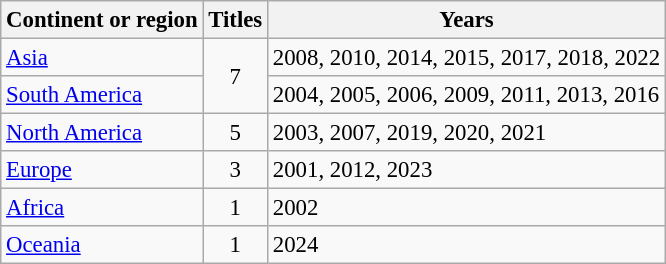<table class="wikitable sortable" style="font-size: 95%">
<tr>
<th>Continent or region</th>
<th>Titles</th>
<th>Years</th>
</tr>
<tr>
<td><a href='#'>Asia</a></td>
<td rowspan="2" style="text-align:center;">7</td>
<td>2008, 2010, 2014, 2015, 2017, 2018, 2022</td>
</tr>
<tr>
<td><a href='#'>South America</a></td>
<td>2004, 2005, 2006, 2009, 2011, 2013, 2016</td>
</tr>
<tr>
<td><a href='#'>North America</a></td>
<td style="text-align:center;">5</td>
<td>2003, 2007, 2019, 2020, 2021</td>
</tr>
<tr>
<td><a href='#'>Europe</a></td>
<td style="text-align:center;">3</td>
<td>2001, 2012, 2023</td>
</tr>
<tr>
<td><a href='#'>Africa</a></td>
<td style="text-align:center;">1</td>
<td>2002</td>
</tr>
<tr>
<td><a href='#'>Oceania</a></td>
<td style="text-align:center;">1</td>
<td>2024</td>
</tr>
</table>
